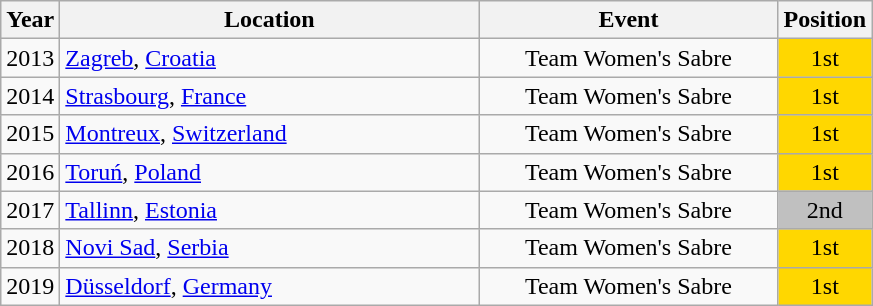<table class="wikitable" style="text-align:center;">
<tr>
<th>Year</th>
<th style="width:17em">Location</th>
<th style="width:12em">Event</th>
<th>Position</th>
</tr>
<tr>
<td>2013</td>
<td rowspan="1" align="left"> <a href='#'>Zagreb</a>, <a href='#'>Croatia</a></td>
<td>Team Women's Sabre</td>
<td bgcolor="gold">1st</td>
</tr>
<tr>
<td>2014</td>
<td rowspan="1" align="left"> <a href='#'>Strasbourg</a>, <a href='#'>France</a></td>
<td>Team Women's Sabre</td>
<td bgcolor="gold">1st</td>
</tr>
<tr>
<td>2015</td>
<td rowspan="1" align="left"> <a href='#'>Montreux</a>, <a href='#'>Switzerland</a></td>
<td>Team Women's Sabre</td>
<td bgcolor="gold">1st</td>
</tr>
<tr>
<td>2016</td>
<td rowspan="1" align="left"> <a href='#'>Toruń</a>, <a href='#'>Poland</a></td>
<td>Team Women's Sabre</td>
<td bgcolor="gold">1st</td>
</tr>
<tr>
<td>2017</td>
<td rowspan="1" align="left"> <a href='#'>Tallinn</a>, <a href='#'>Estonia</a></td>
<td>Team Women's Sabre</td>
<td bgcolor="silver">2nd</td>
</tr>
<tr>
<td>2018</td>
<td rowspan="1" align="left"> <a href='#'>Novi Sad</a>, <a href='#'>Serbia</a></td>
<td>Team Women's Sabre</td>
<td bgcolor="gold">1st</td>
</tr>
<tr>
<td>2019</td>
<td rowspan="1" align="left"> <a href='#'>Düsseldorf</a>, <a href='#'>Germany</a></td>
<td>Team Women's Sabre</td>
<td bgcolor="gold">1st</td>
</tr>
</table>
